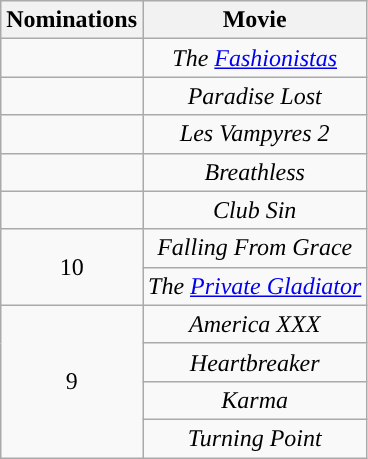<table class="wikitable" style="text-align:center;">
<tr>
<th scope="col" width="55">Nominations</th>
<th scope="col" align="center">Movie</th>
</tr>
<tr>
<td></td>
<td><em>The <a href='#'>Fashionistas</a></em></td>
</tr>
<tr>
<td></td>
<td><em>Paradise Lost</em></td>
</tr>
<tr>
<td></td>
<td><em>Les Vampyres 2</em></td>
</tr>
<tr>
<td></td>
<td><em>Breathless</em></td>
</tr>
<tr>
<td></td>
<td><em>Club Sin</em></td>
</tr>
<tr>
<td rowspan=2 style="text-align:center">10</td>
<td><em>Falling From Grace</em></td>
</tr>
<tr>
<td><em>The <a href='#'>Private Gladiator</a></em></td>
</tr>
<tr>
<td rowspan=4 style="text-align:center">9</td>
<td><em>America XXX</em></td>
</tr>
<tr>
<td><em>Heartbreaker</em></td>
</tr>
<tr>
<td><em>Karma</em></td>
</tr>
<tr>
<td><em>Turning Point</em></td>
</tr>
</table>
